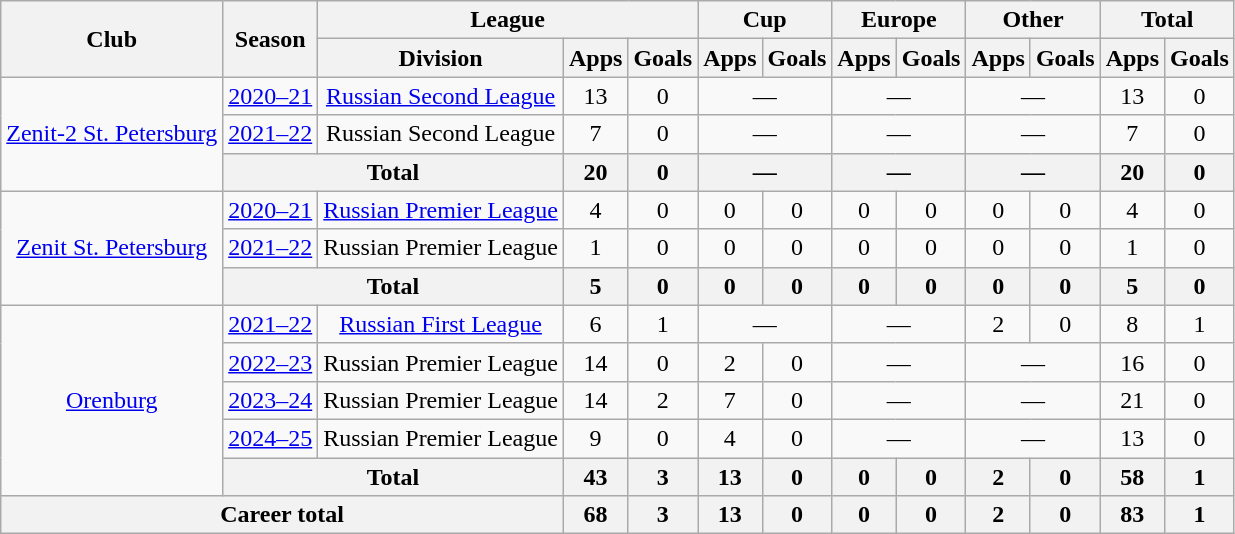<table class="wikitable" style="text-align: center;">
<tr>
<th rowspan="2">Club</th>
<th rowspan="2">Season</th>
<th colspan="3">League</th>
<th colspan="2">Cup</th>
<th colspan="2">Europe</th>
<th colspan="2">Other</th>
<th colspan= 2">Total</th>
</tr>
<tr>
<th>Division</th>
<th>Apps</th>
<th>Goals</th>
<th>Apps</th>
<th>Goals</th>
<th>Apps</th>
<th>Goals</th>
<th>Apps</th>
<th>Goals</th>
<th>Apps</th>
<th>Goals</th>
</tr>
<tr>
<td rowspan="3"><a href='#'>Zenit-2 St. Petersburg</a></td>
<td><a href='#'>2020–21</a></td>
<td><a href='#'>Russian Second League</a></td>
<td>13</td>
<td>0</td>
<td colspan="2">—</td>
<td colspan="2">—</td>
<td colspan="2">—</td>
<td>13</td>
<td>0</td>
</tr>
<tr>
<td><a href='#'>2021–22</a></td>
<td>Russian Second League</td>
<td>7</td>
<td>0</td>
<td colspan="2">—</td>
<td colspan="2">—</td>
<td colspan="2">—</td>
<td>7</td>
<td>0</td>
</tr>
<tr>
<th colspan="2">Total</th>
<th>20</th>
<th>0</th>
<th colspan="2">—</th>
<th colspan="2">—</th>
<th colspan="2">—</th>
<th>20</th>
<th>0</th>
</tr>
<tr>
<td rowspan="3"><a href='#'>Zenit St. Petersburg</a></td>
<td><a href='#'>2020–21</a></td>
<td><a href='#'>Russian Premier League</a></td>
<td>4</td>
<td>0</td>
<td>0</td>
<td>0</td>
<td>0</td>
<td>0</td>
<td>0</td>
<td>0</td>
<td>4</td>
<td>0</td>
</tr>
<tr>
<td><a href='#'>2021–22</a></td>
<td>Russian Premier League</td>
<td>1</td>
<td>0</td>
<td>0</td>
<td>0</td>
<td>0</td>
<td>0</td>
<td>0</td>
<td>0</td>
<td>1</td>
<td>0</td>
</tr>
<tr>
<th colspan="2">Total</th>
<th>5</th>
<th>0</th>
<th>0</th>
<th>0</th>
<th>0</th>
<th>0</th>
<th>0</th>
<th>0</th>
<th>5</th>
<th>0</th>
</tr>
<tr>
<td rowspan="5"><a href='#'>Orenburg</a></td>
<td><a href='#'>2021–22</a></td>
<td><a href='#'>Russian First League</a></td>
<td>6</td>
<td>1</td>
<td colspan="2">—</td>
<td colspan="2">—</td>
<td>2</td>
<td>0</td>
<td>8</td>
<td>1</td>
</tr>
<tr>
<td><a href='#'>2022–23</a></td>
<td>Russian Premier League</td>
<td>14</td>
<td>0</td>
<td>2</td>
<td>0</td>
<td colspan="2">—</td>
<td colspan="2">—</td>
<td>16</td>
<td>0</td>
</tr>
<tr>
<td><a href='#'>2023–24</a></td>
<td>Russian Premier League</td>
<td>14</td>
<td>2</td>
<td>7</td>
<td>0</td>
<td colspan="2">—</td>
<td colspan="2">—</td>
<td>21</td>
<td>0</td>
</tr>
<tr>
<td><a href='#'>2024–25</a></td>
<td>Russian Premier League</td>
<td>9</td>
<td>0</td>
<td>4</td>
<td>0</td>
<td colspan="2">—</td>
<td colspan="2">—</td>
<td>13</td>
<td>0</td>
</tr>
<tr>
<th colspan="2">Total</th>
<th>43</th>
<th>3</th>
<th>13</th>
<th>0</th>
<th>0</th>
<th>0</th>
<th>2</th>
<th>0</th>
<th>58</th>
<th>1</th>
</tr>
<tr>
<th colspan="3">Career total</th>
<th>68</th>
<th>3</th>
<th>13</th>
<th>0</th>
<th>0</th>
<th>0</th>
<th>2</th>
<th>0</th>
<th>83</th>
<th>1</th>
</tr>
</table>
